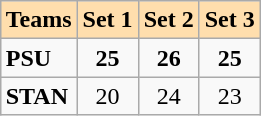<table class="wikitable" style="float:right;">
<tr style="background:#ffdead; text-align:center;">
<td><strong>Teams</strong></td>
<td><strong>Set 1</strong></td>
<td><strong>Set 2</strong></td>
<td><strong>Set 3</strong></td>
</tr>
<tr>
<td><strong>PSU</strong></td>
<td align=center><strong>25</strong></td>
<td align=center><strong>26</strong></td>
<td align=center><strong>25</strong></td>
</tr>
<tr>
<td><strong>STAN</strong></td>
<td align=center>20</td>
<td align=center>24</td>
<td align=center>23</td>
</tr>
</table>
